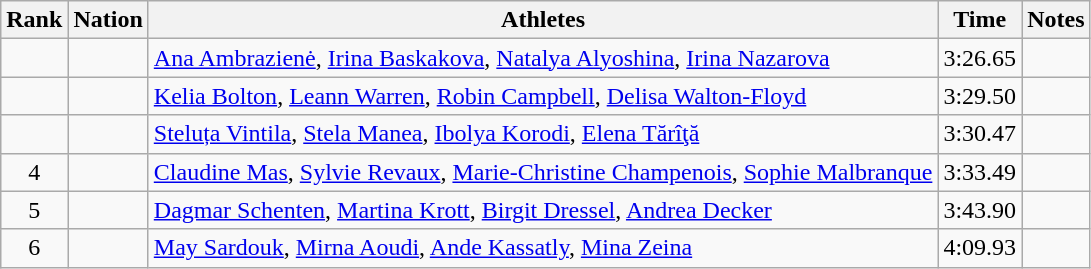<table class="wikitable sortable" style="text-align:center">
<tr>
<th>Rank</th>
<th>Nation</th>
<th>Athletes</th>
<th>Time</th>
<th>Notes</th>
</tr>
<tr>
<td></td>
<td align=left></td>
<td align=left><a href='#'>Ana Ambrazienė</a>, <a href='#'>Irina Baskakova</a>, <a href='#'>Natalya Alyoshina</a>, <a href='#'>Irina Nazarova</a></td>
<td>3:26.65</td>
<td></td>
</tr>
<tr>
<td></td>
<td align=left></td>
<td align=left><a href='#'>Kelia Bolton</a>, <a href='#'>Leann Warren</a>, <a href='#'>Robin Campbell</a>, <a href='#'>Delisa Walton-Floyd</a></td>
<td>3:29.50</td>
<td></td>
</tr>
<tr>
<td></td>
<td align=left></td>
<td align=left><a href='#'>Steluța Vintila</a>, <a href='#'>Stela Manea</a>, <a href='#'>Ibolya Korodi</a>, <a href='#'>Elena Tărîţă</a></td>
<td>3:30.47</td>
<td></td>
</tr>
<tr>
<td>4</td>
<td align=left></td>
<td align=left><a href='#'>Claudine Mas</a>, <a href='#'>Sylvie Revaux</a>, <a href='#'>Marie-Christine Champenois</a>, <a href='#'>Sophie Malbranque</a></td>
<td>3:33.49</td>
<td></td>
</tr>
<tr>
<td>5</td>
<td align=left></td>
<td align=left><a href='#'>Dagmar Schenten</a>, <a href='#'>Martina Krott</a>, <a href='#'>Birgit Dressel</a>, <a href='#'>Andrea Decker</a></td>
<td>3:43.90</td>
<td></td>
</tr>
<tr>
<td>6</td>
<td align=left></td>
<td align=left><a href='#'>May Sardouk</a>, <a href='#'>Mirna Aoudi</a>, <a href='#'>Ande Kassatly</a>, <a href='#'>Mina Zeina</a></td>
<td>4:09.93</td>
<td></td>
</tr>
</table>
